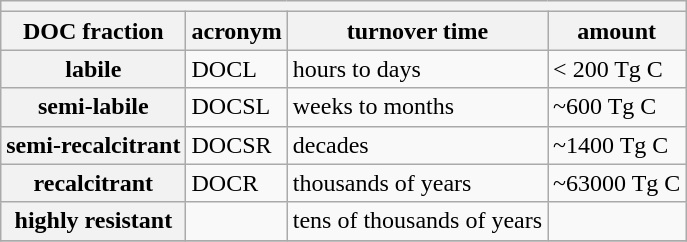<table class="wikitable">
<tr>
<th colspan=4></th>
</tr>
<tr>
<th>DOC fraction</th>
<th>acronym</th>
<th>turnover time</th>
<th>amount</th>
</tr>
<tr>
<th>labile</th>
<td>DOCL</td>
<td>hours to days</td>
<td>< 200 Tg C</td>
</tr>
<tr>
<th>semi-labile</th>
<td>DOCSL</td>
<td>weeks to months</td>
<td>~600 Tg C</td>
</tr>
<tr>
<th>semi-recalcitrant</th>
<td>DOCSR</td>
<td>decades</td>
<td>~1400 Tg C</td>
</tr>
<tr>
<th>recalcitrant</th>
<td>DOCR</td>
<td>thousands of years</td>
<td>~63000 Tg C</td>
</tr>
<tr>
<th>highly resistant</th>
<td></td>
<td>tens of thousands of years</td>
<td></td>
</tr>
<tr>
</tr>
</table>
